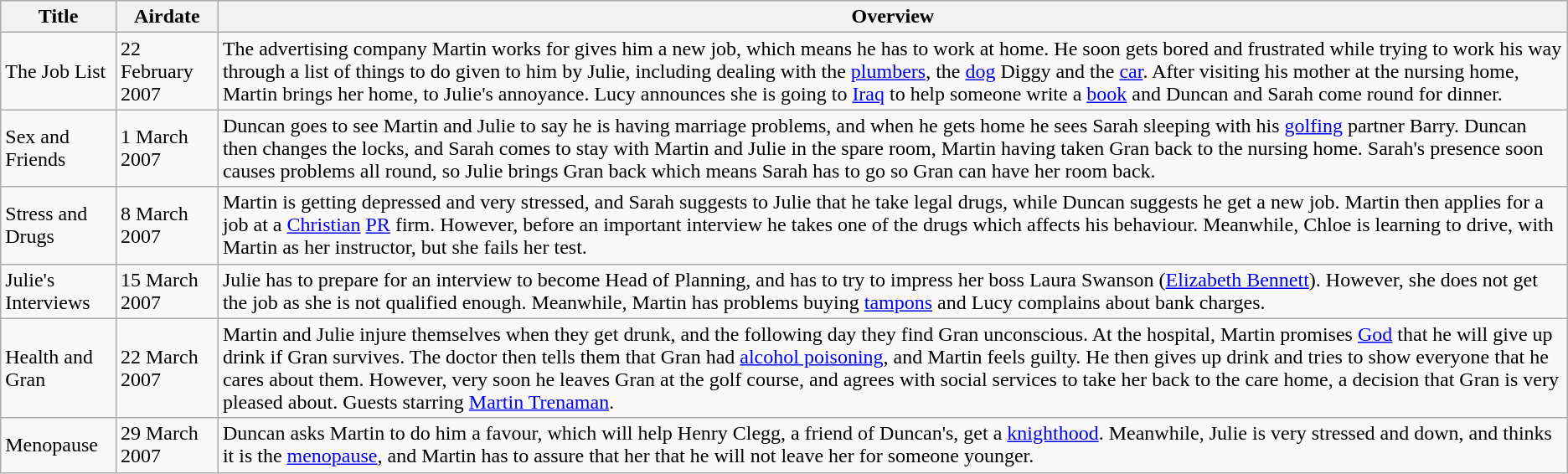<table class="wikitable" style="font-size: 100%;">
<tr style="background:#EFEFEF">
<th><strong>Title</strong></th>
<th><strong>Airdate</strong></th>
<th><strong>Overview</strong></th>
</tr>
<tr>
<td>The Job List</td>
<td>22 February 2007</td>
<td style="font-size: 100%;">The advertising company Martin works for gives him a new job, which means he has to work at home. He soon gets bored and frustrated while trying to work his way through a list of things to do given to him by Julie, including dealing with the <a href='#'>plumbers</a>, the <a href='#'>dog</a> Diggy and the <a href='#'>car</a>. After visiting his mother at the nursing home, Martin brings her home, to Julie's annoyance. Lucy announces she is going to <a href='#'>Iraq</a> to help someone write a <a href='#'>book</a> and Duncan and Sarah come round for dinner.</td>
</tr>
<tr>
<td>Sex and Friends</td>
<td>1 March 2007</td>
<td style="font-size: 100%;">Duncan goes to see Martin and Julie to say he is having marriage problems, and when he gets home he sees Sarah sleeping with his <a href='#'>golfing</a> partner Barry. Duncan then changes the locks, and Sarah comes to stay with Martin and Julie in the spare room, Martin having taken Gran back to the nursing home. Sarah's presence soon causes problems all round, so Julie brings Gran back which means Sarah has to go so Gran can have her room back.</td>
</tr>
<tr>
<td>Stress and Drugs</td>
<td>8 March 2007</td>
<td style="font-size: 100%;">Martin is getting depressed and very stressed, and Sarah suggests to Julie that he take legal drugs, while Duncan suggests he get a new job. Martin then applies for a job at a <a href='#'>Christian</a> <a href='#'>PR</a> firm. However, before an important interview he takes one of the drugs which affects his behaviour. Meanwhile, Chloe is learning to drive, with Martin as her instructor, but she fails her test.</td>
</tr>
<tr>
<td>Julie's Interviews</td>
<td>15 March 2007</td>
<td style="font-size: 100%;">Julie has to prepare for an interview to become Head of Planning, and has to try to impress her boss Laura Swanson (<a href='#'>Elizabeth Bennett</a>). However, she does not get the job as she is not qualified enough. Meanwhile, Martin has problems buying <a href='#'>tampons</a> and Lucy complains about bank charges.</td>
</tr>
<tr>
<td>Health and Gran</td>
<td>22 March 2007</td>
<td style="font-size: 100%;">Martin and Julie injure themselves when they get drunk, and the following day they find Gran unconscious. At the hospital, Martin promises <a href='#'>God</a> that he will give up drink if Gran survives. The doctor then tells them that Gran had <a href='#'>alcohol poisoning</a>, and Martin feels guilty. He then gives up drink and tries to show everyone that he cares about them. However, very soon he leaves Gran at the golf course, and agrees with social services to take her back to the care home, a decision that Gran is very pleased about. Guests starring <a href='#'>Martin Trenaman</a>.</td>
</tr>
<tr>
<td>Menopause</td>
<td>29 March 2007</td>
<td style="font-size: 100%;">Duncan asks Martin to do him a favour, which will help Henry Clegg, a friend of Duncan's, get a <a href='#'>knighthood</a>. Meanwhile, Julie is very stressed and down, and thinks it is the <a href='#'>menopause</a>, and Martin has to assure that her that he will not leave her for someone younger.</td>
</tr>
</table>
